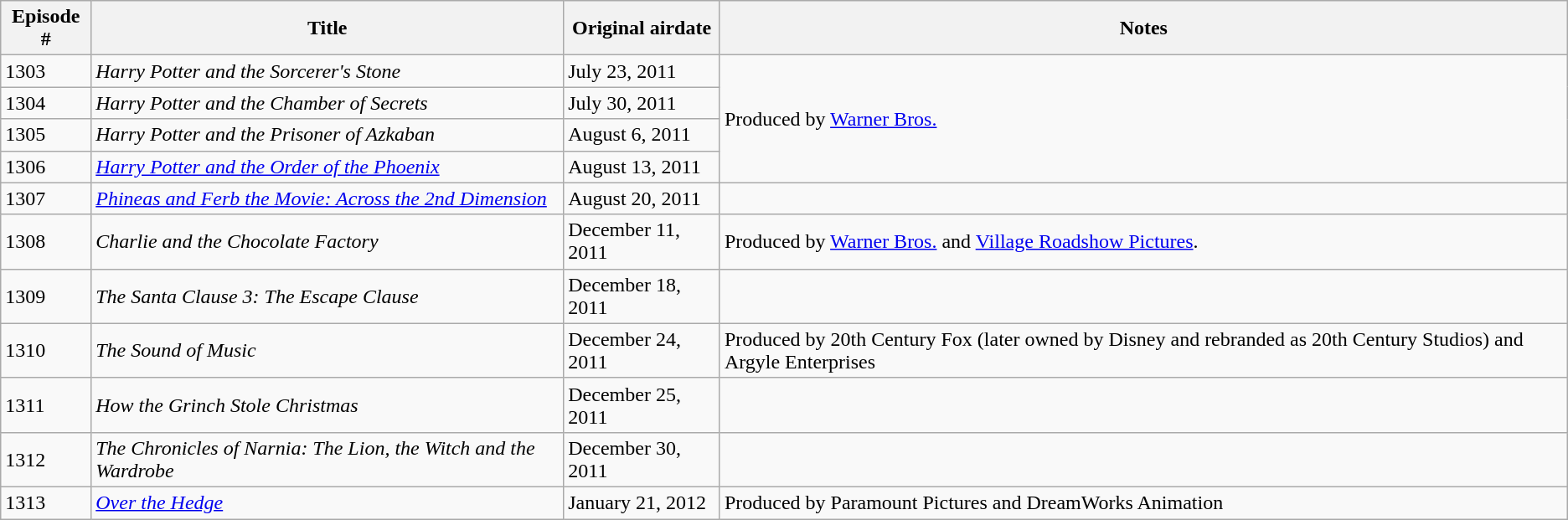<table class="wikitable sortable">
<tr>
<th>Episode #</th>
<th>Title</th>
<th>Original airdate</th>
<th>Notes</th>
</tr>
<tr>
<td>1303</td>
<td><em>Harry Potter and the Sorcerer's Stone</em></td>
<td>July 23, 2011</td>
<td rowspan="4">Produced by <a href='#'>Warner Bros.</a></td>
</tr>
<tr>
<td>1304</td>
<td><em>Harry Potter and the Chamber of Secrets</em></td>
<td>July 30, 2011</td>
</tr>
<tr>
<td>1305</td>
<td><em>Harry Potter and the Prisoner of Azkaban</em></td>
<td>August 6, 2011</td>
</tr>
<tr>
<td>1306</td>
<td><em><a href='#'>Harry Potter and the Order of the Phoenix</a></em></td>
<td>August 13, 2011</td>
</tr>
<tr>
<td>1307</td>
<td><em><a href='#'>Phineas and Ferb the Movie: Across the 2nd Dimension</a></em></td>
<td>August 20, 2011</td>
<td></td>
</tr>
<tr>
<td>1308</td>
<td><em>Charlie and the Chocolate Factory</em></td>
<td>December 11, 2011</td>
<td>Produced by <a href='#'>Warner Bros.</a> and <a href='#'>Village Roadshow Pictures</a>.</td>
</tr>
<tr>
<td>1309</td>
<td><em>The Santa Clause 3: The Escape Clause</em></td>
<td>December 18, 2011</td>
<td></td>
</tr>
<tr>
<td>1310</td>
<td><em>The Sound of Music</em></td>
<td>December 24, 2011</td>
<td>Produced by 20th Century Fox (later owned by Disney and rebranded as 20th Century Studios) and Argyle Enterprises</td>
</tr>
<tr>
<td>1311</td>
<td><em>How the Grinch Stole Christmas</em></td>
<td>December 25, 2011</td>
<td></td>
</tr>
<tr>
<td>1312</td>
<td><em>The Chronicles of Narnia: The Lion, the Witch and the Wardrobe</em></td>
<td>December 30, 2011</td>
<td></td>
</tr>
<tr>
<td>1313</td>
<td><em><a href='#'>Over the Hedge</a></em></td>
<td>January 21, 2012</td>
<td>Produced by Paramount Pictures and DreamWorks Animation</td>
</tr>
</table>
